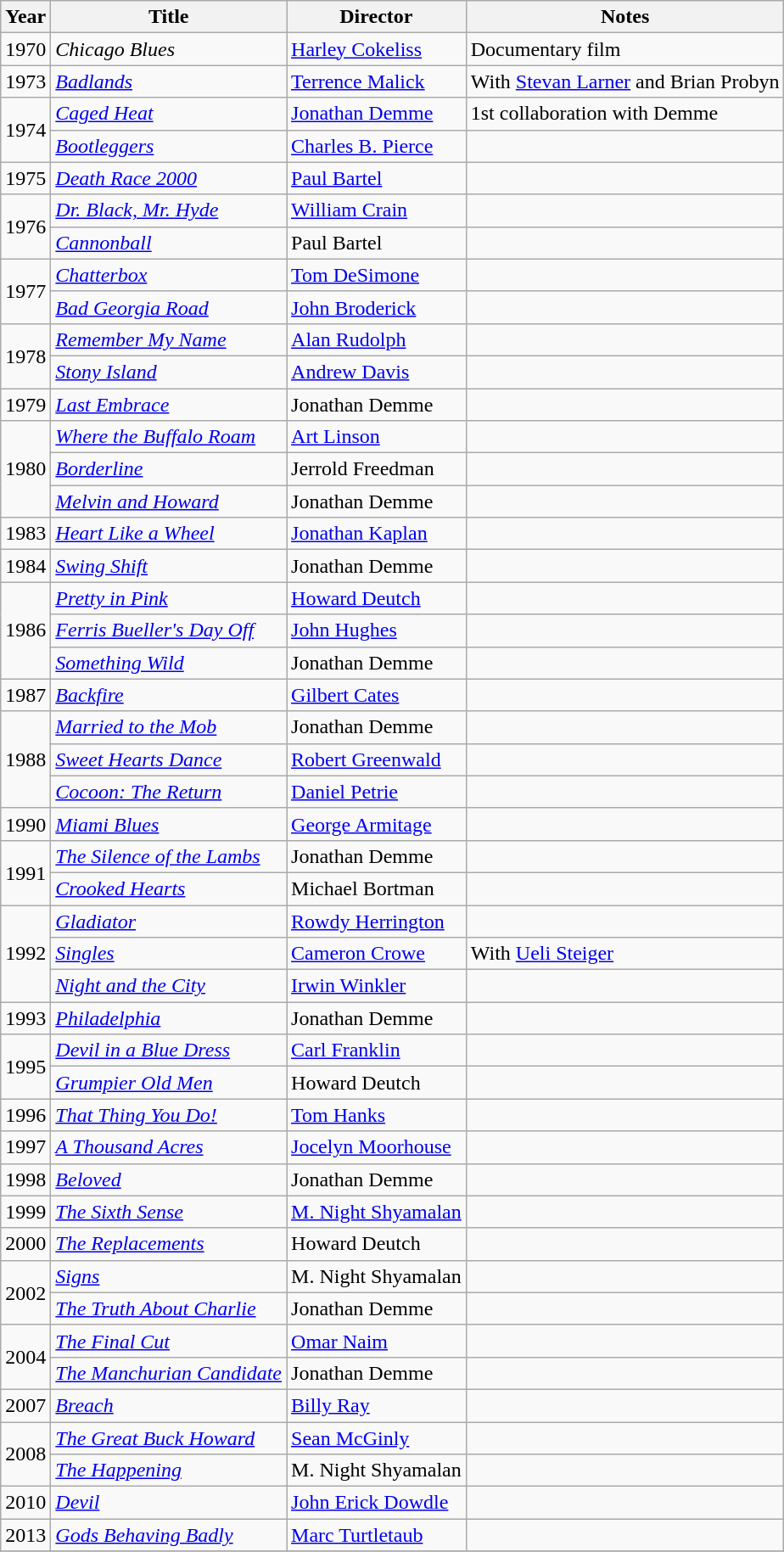<table class="wikitable plainrowheaders">
<tr>
<th>Year</th>
<th>Title</th>
<th>Director</th>
<th>Notes</th>
</tr>
<tr>
<td>1970</td>
<td><em>Chicago Blues</em></td>
<td><a href='#'>Harley Cokeliss</a></td>
<td>Documentary film</td>
</tr>
<tr>
<td>1973</td>
<td><em><a href='#'>Badlands</a></em></td>
<td><a href='#'>Terrence Malick</a></td>
<td>With <a href='#'>Stevan Larner</a> and Brian Probyn</td>
</tr>
<tr>
<td rowspan=2>1974</td>
<td><em><a href='#'>Caged Heat</a></em></td>
<td><a href='#'>Jonathan Demme</a></td>
<td>1st collaboration with Demme</td>
</tr>
<tr>
<td><em><a href='#'>Bootleggers</a></em></td>
<td><a href='#'>Charles B. Pierce</a></td>
<td></td>
</tr>
<tr>
<td>1975</td>
<td><em><a href='#'>Death Race 2000</a></em></td>
<td><a href='#'>Paul Bartel</a></td>
<td></td>
</tr>
<tr>
<td rowspan=2>1976</td>
<td><em><a href='#'>Dr. Black, Mr. Hyde</a></em></td>
<td><a href='#'>William Crain</a></td>
<td></td>
</tr>
<tr>
<td><em><a href='#'>Cannonball</a></em></td>
<td>Paul Bartel</td>
<td></td>
</tr>
<tr>
<td rowspan=2>1977</td>
<td><em><a href='#'>Chatterbox</a></em></td>
<td><a href='#'>Tom DeSimone</a></td>
<td></td>
</tr>
<tr>
<td><em><a href='#'>Bad Georgia Road</a></em></td>
<td><a href='#'>John Broderick</a></td>
<td></td>
</tr>
<tr>
<td rowspan=2>1978</td>
<td><em><a href='#'>Remember My Name</a></em></td>
<td><a href='#'>Alan Rudolph</a></td>
<td></td>
</tr>
<tr>
<td><em><a href='#'>Stony Island</a></em></td>
<td><a href='#'>Andrew Davis</a></td>
<td></td>
</tr>
<tr>
<td>1979</td>
<td><em><a href='#'>Last Embrace</a></em></td>
<td>Jonathan Demme</td>
<td></td>
</tr>
<tr>
<td rowspan=3>1980</td>
<td><em><a href='#'>Where the Buffalo Roam</a></em></td>
<td><a href='#'>Art Linson</a></td>
<td></td>
</tr>
<tr>
<td><em><a href='#'>Borderline</a></em></td>
<td>Jerrold Freedman</td>
<td></td>
</tr>
<tr>
<td><em><a href='#'>Melvin and Howard</a></em></td>
<td>Jonathan Demme</td>
<td></td>
</tr>
<tr>
<td>1983</td>
<td><em><a href='#'>Heart Like a Wheel</a></em></td>
<td><a href='#'>Jonathan Kaplan</a></td>
<td></td>
</tr>
<tr>
<td>1984</td>
<td><em><a href='#'>Swing Shift</a></em></td>
<td>Jonathan Demme</td>
<td></td>
</tr>
<tr>
<td rowspan=3>1986</td>
<td><em><a href='#'>Pretty in Pink</a></em></td>
<td><a href='#'>Howard Deutch</a></td>
<td></td>
</tr>
<tr>
<td><em><a href='#'>Ferris Bueller's Day Off</a></em></td>
<td><a href='#'>John Hughes</a></td>
<td></td>
</tr>
<tr>
<td><em><a href='#'>Something Wild</a></em></td>
<td>Jonathan Demme</td>
<td></td>
</tr>
<tr>
<td>1987</td>
<td><em><a href='#'>Backfire</a></em></td>
<td><a href='#'>Gilbert Cates</a></td>
<td></td>
</tr>
<tr>
<td rowspan=3>1988</td>
<td><em><a href='#'>Married to the Mob</a></em></td>
<td>Jonathan Demme</td>
<td></td>
</tr>
<tr>
<td><em><a href='#'>Sweet Hearts Dance</a></em></td>
<td><a href='#'>Robert Greenwald</a></td>
<td></td>
</tr>
<tr>
<td><em><a href='#'>Cocoon: The Return</a></em></td>
<td><a href='#'>Daniel Petrie</a></td>
<td></td>
</tr>
<tr>
<td>1990</td>
<td><em><a href='#'>Miami Blues</a></em></td>
<td><a href='#'>George Armitage</a></td>
<td></td>
</tr>
<tr>
<td rowspan=2>1991</td>
<td><em><a href='#'>The Silence of the Lambs</a></em></td>
<td>Jonathan Demme</td>
<td></td>
</tr>
<tr>
<td><em><a href='#'>Crooked Hearts</a></em></td>
<td>Michael Bortman</td>
<td></td>
</tr>
<tr>
<td rowspan=3>1992</td>
<td><em><a href='#'>Gladiator</a></em></td>
<td><a href='#'>Rowdy Herrington</a></td>
<td></td>
</tr>
<tr>
<td><em><a href='#'>Singles</a></em></td>
<td><a href='#'>Cameron Crowe</a></td>
<td>With <a href='#'>Ueli Steiger</a></td>
</tr>
<tr>
<td><em><a href='#'>Night and the City</a></em></td>
<td><a href='#'>Irwin Winkler</a></td>
<td></td>
</tr>
<tr>
<td>1993</td>
<td><em><a href='#'>Philadelphia</a></em></td>
<td>Jonathan Demme</td>
<td></td>
</tr>
<tr>
<td rowspan=2>1995</td>
<td><em><a href='#'>Devil in a Blue Dress</a></em></td>
<td><a href='#'>Carl Franklin</a></td>
<td></td>
</tr>
<tr>
<td><em><a href='#'>Grumpier Old Men</a></em></td>
<td>Howard Deutch</td>
<td></td>
</tr>
<tr>
<td>1996</td>
<td><em><a href='#'>That Thing You Do!</a></em></td>
<td><a href='#'>Tom Hanks</a></td>
<td></td>
</tr>
<tr>
<td>1997</td>
<td><em><a href='#'>A Thousand Acres</a></em></td>
<td><a href='#'>Jocelyn Moorhouse</a></td>
<td></td>
</tr>
<tr>
<td>1998</td>
<td><em><a href='#'>Beloved</a></em></td>
<td>Jonathan Demme</td>
<td></td>
</tr>
<tr>
<td>1999</td>
<td><em><a href='#'>The Sixth Sense</a></em></td>
<td><a href='#'>M. Night Shyamalan</a></td>
<td></td>
</tr>
<tr>
<td>2000</td>
<td><em><a href='#'>The Replacements</a></em></td>
<td>Howard Deutch</td>
<td></td>
</tr>
<tr>
<td rowspan=2>2002</td>
<td><em><a href='#'>Signs</a></em></td>
<td>M. Night Shyamalan</td>
<td></td>
</tr>
<tr>
<td><em><a href='#'>The Truth About Charlie</a></em></td>
<td>Jonathan Demme</td>
<td></td>
</tr>
<tr>
<td rowspan=2>2004</td>
<td><em><a href='#'>The Final Cut</a></em></td>
<td><a href='#'>Omar Naim</a></td>
<td></td>
</tr>
<tr>
<td><em><a href='#'>The Manchurian Candidate</a></em></td>
<td>Jonathan Demme</td>
<td></td>
</tr>
<tr>
<td>2007</td>
<td><em><a href='#'>Breach</a></em></td>
<td><a href='#'>Billy Ray</a></td>
<td></td>
</tr>
<tr>
<td rowspan=2>2008</td>
<td><em><a href='#'>The Great Buck Howard</a></em></td>
<td><a href='#'>Sean McGinly</a></td>
<td></td>
</tr>
<tr>
<td><em><a href='#'>The Happening</a></em></td>
<td>M. Night Shyamalan</td>
<td></td>
</tr>
<tr>
<td>2010</td>
<td><em><a href='#'>Devil</a></em></td>
<td><a href='#'>John Erick Dowdle</a></td>
<td></td>
</tr>
<tr>
<td>2013</td>
<td><em><a href='#'>Gods Behaving Badly</a></em></td>
<td><a href='#'>Marc Turtletaub</a></td>
<td></td>
</tr>
<tr>
</tr>
</table>
